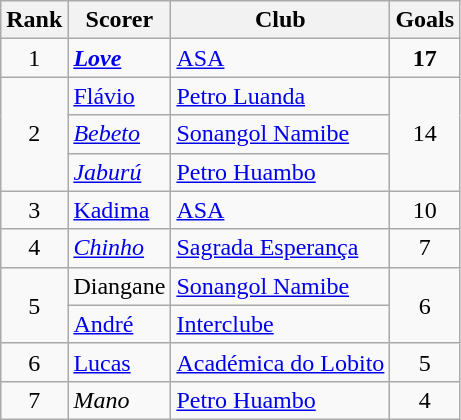<table class="wikitable" style="text-align:center">
<tr>
<th>Rank</th>
<th>Scorer</th>
<th>Club</th>
<th>Goals</th>
</tr>
<tr>
<td>1</td>
<td align="left"> <strong><a href='#'><em>Love</em></a></strong></td>
<td align="left"><a href='#'>ASA</a></td>
<td><strong>17</strong></td>
</tr>
<tr>
<td rowspan=3>2</td>
<td align="left"> <a href='#'>Flávio</a></td>
<td align="left"><a href='#'>Petro Luanda</a></td>
<td rowspan=3>14</td>
</tr>
<tr>
<td align="left"> <a href='#'><em>Bebeto</em></a></td>
<td align="left"><a href='#'>Sonangol Namibe</a></td>
</tr>
<tr>
<td align="left"> <a href='#'><em>Jaburú</em></a></td>
<td align="left"><a href='#'>Petro Huambo</a></td>
</tr>
<tr>
<td>3</td>
<td align="left"> <a href='#'>Kadima</a></td>
<td align="left"><a href='#'>ASA</a></td>
<td>10</td>
</tr>
<tr>
<td>4</td>
<td align="left"> <em><a href='#'>Chinho</a></em></td>
<td align="left"><a href='#'>Sagrada Esperança</a></td>
<td>7</td>
</tr>
<tr>
<td rowspan=2>5</td>
<td align="left"> Diangane</td>
<td align="left"><a href='#'>Sonangol Namibe</a></td>
<td rowspan=2>6</td>
</tr>
<tr>
<td align="left"> <a href='#'>André</a></td>
<td align="left"><a href='#'>Interclube</a></td>
</tr>
<tr>
<td>6</td>
<td align="left"> <a href='#'>Lucas</a></td>
<td align="left"><a href='#'>Académica do Lobito</a></td>
<td>5</td>
</tr>
<tr>
<td>7</td>
<td align="left"> <em>Mano</em></td>
<td align="left"><a href='#'>Petro Huambo</a></td>
<td>4</td>
</tr>
</table>
